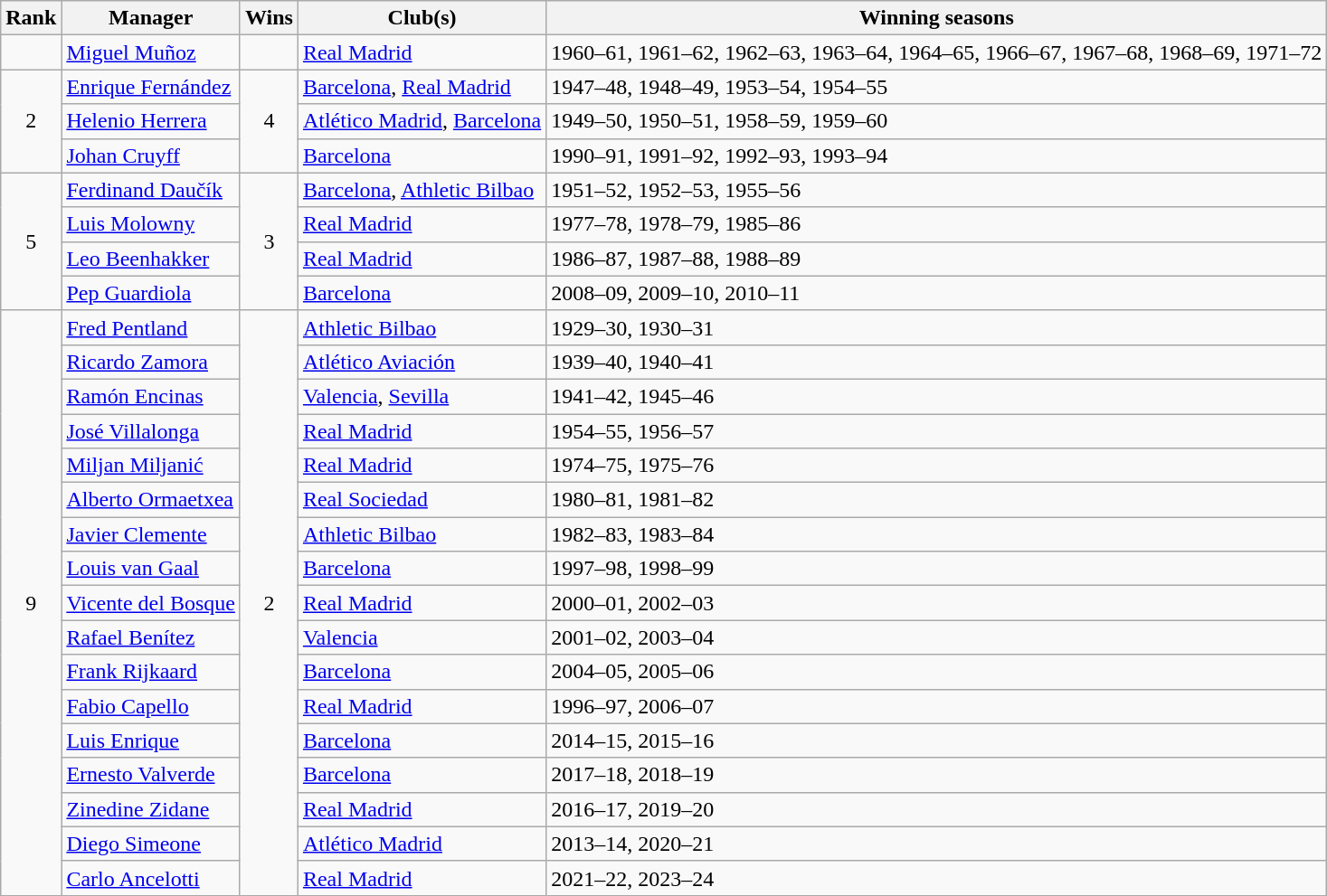<table class="wikitable">
<tr>
<th>Rank</th>
<th>Manager</th>
<th>Wins</th>
<th>Club(s)</th>
<th>Winning seasons</th>
</tr>
<tr>
<td></td>
<td> <a href='#'>Miguel Muñoz</a></td>
<td></td>
<td><a href='#'>Real Madrid</a></td>
<td>1960–61, 1961–62, 1962–63, 1963–64, 1964–65, 1966–67, 1967–68, 1968–69, 1971–72</td>
</tr>
<tr>
<td rowspan=3 style="text-align:center;">2</td>
<td> <a href='#'>Enrique Fernández</a></td>
<td rowspan=3 style="text-align:center;">4</td>
<td><a href='#'>Barcelona</a>, <a href='#'>Real Madrid</a></td>
<td>1947–48, 1948–49, 1953–54, 1954–55</td>
</tr>
<tr>
<td> <a href='#'>Helenio Herrera</a></td>
<td><a href='#'>Atlético Madrid</a>, <a href='#'>Barcelona</a></td>
<td>1949–50, 1950–51, 1958–59, 1959–60</td>
</tr>
<tr>
<td> <a href='#'>Johan Cruyff</a></td>
<td><a href='#'>Barcelona</a></td>
<td>1990–91, 1991–92, 1992–93, 1993–94</td>
</tr>
<tr>
<td rowspan="4" style="text-align:center;">5</td>
<td> <a href='#'>Ferdinand Daučík</a></td>
<td rowspan="4" style="text-align:center;">3</td>
<td><a href='#'>Barcelona</a>, <a href='#'>Athletic Bilbao</a></td>
<td>1951–52, 1952–53, 1955–56</td>
</tr>
<tr>
<td> <a href='#'>Luis Molowny</a></td>
<td><a href='#'>Real Madrid</a></td>
<td>1977–78, 1978–79, 1985–86</td>
</tr>
<tr>
<td> <a href='#'>Leo Beenhakker</a></td>
<td><a href='#'>Real Madrid</a></td>
<td>1986–87, 1987–88, 1988–89</td>
</tr>
<tr>
<td> <a href='#'>Pep Guardiola</a></td>
<td><a href='#'>Barcelona</a></td>
<td>2008–09, 2009–10, 2010–11</td>
</tr>
<tr>
<td rowspan=17 style="text-align:center;">9</td>
<td> <a href='#'>Fred Pentland</a></td>
<td rowspan=17 style="text-align:center;">2</td>
<td><a href='#'>Athletic Bilbao</a></td>
<td>1929–30, 1930–31</td>
</tr>
<tr>
<td> <a href='#'>Ricardo Zamora</a></td>
<td><a href='#'>Atlético Aviación</a></td>
<td>1939–40, 1940–41</td>
</tr>
<tr>
<td> <a href='#'>Ramón Encinas</a></td>
<td><a href='#'>Valencia</a>, <a href='#'>Sevilla</a></td>
<td>1941–42, 1945–46</td>
</tr>
<tr>
<td> <a href='#'>José Villalonga</a></td>
<td><a href='#'>Real Madrid</a></td>
<td>1954–55, 1956–57</td>
</tr>
<tr>
<td> <a href='#'>Miljan Miljanić</a></td>
<td><a href='#'>Real Madrid</a></td>
<td>1974–75, 1975–76</td>
</tr>
<tr>
<td> <a href='#'>Alberto Ormaetxea</a></td>
<td><a href='#'>Real Sociedad</a></td>
<td>1980–81, 1981–82</td>
</tr>
<tr>
<td> <a href='#'>Javier Clemente</a></td>
<td><a href='#'>Athletic Bilbao</a></td>
<td>1982–83, 1983–84</td>
</tr>
<tr>
<td> <a href='#'>Louis van Gaal</a></td>
<td><a href='#'>Barcelona</a></td>
<td>1997–98, 1998–99</td>
</tr>
<tr>
<td> <a href='#'>Vicente del Bosque</a></td>
<td><a href='#'>Real Madrid</a></td>
<td>2000–01, 2002–03</td>
</tr>
<tr>
<td> <a href='#'>Rafael Benítez</a></td>
<td><a href='#'>Valencia</a></td>
<td>2001–02, 2003–04</td>
</tr>
<tr>
<td> <a href='#'>Frank Rijkaard</a></td>
<td><a href='#'>Barcelona</a></td>
<td>2004–05, 2005–06</td>
</tr>
<tr>
<td> <a href='#'>Fabio Capello</a></td>
<td><a href='#'>Real Madrid</a></td>
<td>1996–97, 2006–07</td>
</tr>
<tr>
<td> <a href='#'>Luis Enrique</a></td>
<td><a href='#'>Barcelona</a></td>
<td>2014–15, 2015–16</td>
</tr>
<tr>
<td> <a href='#'>Ernesto Valverde</a></td>
<td><a href='#'>Barcelona</a></td>
<td>2017–18, 2018–19</td>
</tr>
<tr>
<td> <a href='#'>Zinedine Zidane</a></td>
<td><a href='#'>Real Madrid</a></td>
<td>2016–17, 2019–20</td>
</tr>
<tr>
<td> <a href='#'>Diego Simeone</a></td>
<td><a href='#'>Atlético Madrid</a></td>
<td>2013–14, 2020–21</td>
</tr>
<tr>
<td> <a href='#'>Carlo Ancelotti</a></td>
<td><a href='#'>Real Madrid</a></td>
<td>2021–22, 2023–24</td>
</tr>
</table>
